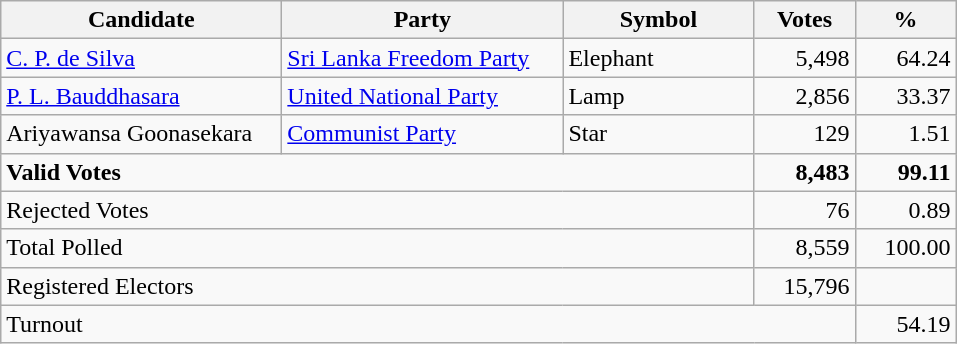<table class="wikitable" border="1" style="text-align:right;">
<tr>
<th align=left width="180">Candidate</th>
<th align=left width="180">Party</th>
<th align=left width="120">Symbol</th>
<th align=left width="60">Votes</th>
<th align=left width="60">%</th>
</tr>
<tr>
<td align=left><a href='#'>C. P. de Silva</a></td>
<td align=left><a href='#'>Sri Lanka Freedom Party</a></td>
<td align=left>Elephant</td>
<td>5,498</td>
<td>64.24</td>
</tr>
<tr>
<td align=left><a href='#'>P. L. Bauddhasara</a></td>
<td align=left><a href='#'>United National Party</a></td>
<td align=left>Lamp</td>
<td>2,856</td>
<td>33.37</td>
</tr>
<tr>
<td align=left>Ariyawansa Goonasekara</td>
<td align=left><a href='#'>Communist Party</a></td>
<td align=left>Star</td>
<td>129</td>
<td>1.51</td>
</tr>
<tr>
<td align=left colspan=3><strong>Valid Votes</strong></td>
<td><strong>8,483</strong></td>
<td><strong>99.11</strong></td>
</tr>
<tr>
<td align=left colspan=3>Rejected Votes</td>
<td>76</td>
<td>0.89</td>
</tr>
<tr>
<td align=left colspan=3>Total Polled</td>
<td>8,559</td>
<td>100.00</td>
</tr>
<tr>
<td align=left colspan=3>Registered Electors</td>
<td>15,796</td>
<td></td>
</tr>
<tr>
<td align=left colspan=4>Turnout</td>
<td>54.19</td>
</tr>
</table>
